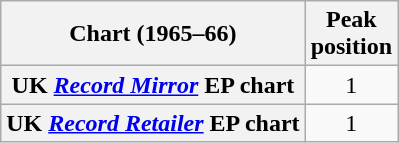<table class="wikitable plainrowheaders sortable">
<tr>
<th scope="col">Chart (1965–66)</th>
<th scope="col">Peak<br>position</th>
</tr>
<tr>
<th scope="row">UK <em><a href='#'>Record Mirror</a></em> EP chart</th>
<td align="center">1</td>
</tr>
<tr>
<th scope="row">UK <em><a href='#'>Record Retailer</a></em> EP chart</th>
<td align="center">1</td>
</tr>
</table>
